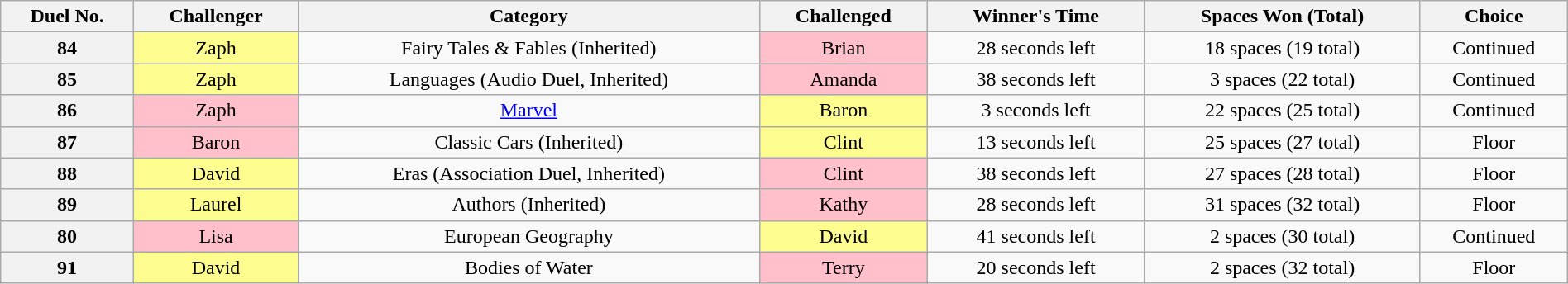<table class="wikitable sortable mw-collapsible mw-collapsed" style="text-align:center; width:100%">
<tr>
<th scope="col">Duel No.</th>
<th scope="col">Challenger</th>
<th scope="col">Category</th>
<th scope="col">Challenged</th>
<th scope="col">Winner's Time</th>
<th scope="col">Spaces Won (Total)</th>
<th scope="col">Choice</th>
</tr>
<tr>
<th>84</th>
<td style="background:#fdfc8f;">Zaph</td>
<td>Fairy Tales & Fables (Inherited)</td>
<td style="background:pink;">Brian</td>
<td>28 seconds left</td>
<td>18 spaces (19 total)</td>
<td>Continued</td>
</tr>
<tr>
<th>85</th>
<td style="background:#fdfc8f;">Zaph</td>
<td>Languages (Audio Duel, Inherited)</td>
<td style="background:pink;">Amanda</td>
<td>38 seconds left</td>
<td>3 spaces (22 total)</td>
<td>Continued</td>
</tr>
<tr>
<th>86</th>
<td style="background:pink;">Zaph</td>
<td><a href='#'>Marvel</a></td>
<td style="background:#fdfc8f;">Baron</td>
<td>3 seconds left</td>
<td>22 spaces (25 total)</td>
<td>Continued</td>
</tr>
<tr>
<th>87</th>
<td style="background:pink;">Baron</td>
<td>Classic Cars (Inherited)</td>
<td style="background:#fdfc8f;">Clint</td>
<td>13 seconds left</td>
<td>25 spaces (27 total)</td>
<td>Floor</td>
</tr>
<tr>
<th>88</th>
<td style="background:#fdfc8f;">David</td>
<td>Eras (Association Duel, Inherited)</td>
<td style="background:pink;">Clint</td>
<td>38 seconds left</td>
<td>27 spaces (28 total)</td>
<td>Floor</td>
</tr>
<tr>
<th>89</th>
<td style="background:#fdfc8f;">Laurel</td>
<td>Authors (Inherited)</td>
<td style="background:pink;">Kathy</td>
<td>28 seconds left</td>
<td>31 spaces (32 total)</td>
<td>Floor</td>
</tr>
<tr>
<th>80</th>
<td style="background:pink;">Lisa</td>
<td>European Geography</td>
<td style="background:#fdfc8f;">David</td>
<td>41 seconds left</td>
<td>2 spaces (30 total)</td>
<td>Continued</td>
</tr>
<tr>
<th>91</th>
<td style="background:#fdfc8f;">David</td>
<td>Bodies of Water</td>
<td style="background:pink;">Terry</td>
<td>20 seconds left</td>
<td>2 spaces (32 total)</td>
<td>Floor</td>
</tr>
</table>
